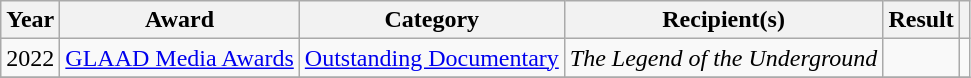<table class="wikitable plainrowheaders sortable">
<tr>
<th scope="col">Year</th>
<th scope="col">Award</th>
<th scope="col">Category</th>
<th scope="col">Recipient(s)</th>
<th scope="col">Result</th>
<th scope="col" class="unsortable"></th>
</tr>
<tr>
<td>2022</td>
<td><a href='#'>GLAAD Media Awards</a></td>
<td><a href='#'>Outstanding Documentary</a></td>
<td><em>The Legend of the Underground</em></td>
<td></td>
<td></td>
</tr>
<tr>
</tr>
</table>
